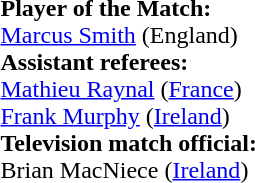<table style="width:100%">
<tr>
<td><br><strong>Player of the Match:</strong>
<br><a href='#'>Marcus Smith</a> (England)<br><strong>Assistant referees:</strong>
<br><a href='#'>Mathieu Raynal</a> (<a href='#'>France</a>)
<br><a href='#'>Frank Murphy</a> (<a href='#'>Ireland</a>)
<br><strong>Television match official:</strong>
<br>Brian MacNiece (<a href='#'>Ireland</a>)</td>
</tr>
</table>
